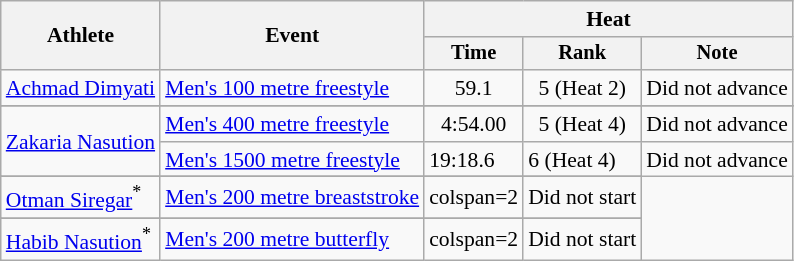<table class=wikitable style="font-size:90%">
<tr>
<th rowspan="2">Athlete</th>
<th rowspan="2">Event</th>
<th colspan="3">Heat</th>
</tr>
<tr style="font-size:95%">
<th>Time</th>
<th>Rank</th>
<th>Note</th>
</tr>
<tr align=center>
<td align=left><a href='#'>Achmad Dimyati</a></td>
<td align=left><a href='#'>Men's 100 metre freestyle</a></td>
<td>59.1</td>
<td>5 (Heat 2)</td>
<td>Did not advance</td>
</tr>
<tr>
</tr>
<tr align=center>
<td align=left rowspan=2><a href='#'>Zakaria Nasution</a></td>
<td align=left><a href='#'>Men's 400 metre freestyle</a></td>
<td>4:54.00</td>
<td>5 (Heat 4)</td>
<td>Did not advance</td>
</tr>
<tr>
<td align=left><a href='#'>Men's 1500 metre freestyle</a></td>
<td>19:18.6</td>
<td>6 (Heat 4)</td>
<td>Did not advance</td>
</tr>
<tr>
</tr>
<tr align=center>
<td align=left><a href='#'>Otman Siregar</a><sup>*</sup></td>
<td align=left><a href='#'>Men's 200 metre breaststroke</a></td>
<td>colspan=2 </td>
<td align=left>Did not start</td>
</tr>
<tr>
</tr>
<tr align=center>
<td align=left><a href='#'>Habib Nasution</a><sup>*</sup></td>
<td align=left><a href='#'>Men's 200 metre butterfly</a></td>
<td>colspan=2 </td>
<td align=left>Did not start</td>
</tr>
</table>
